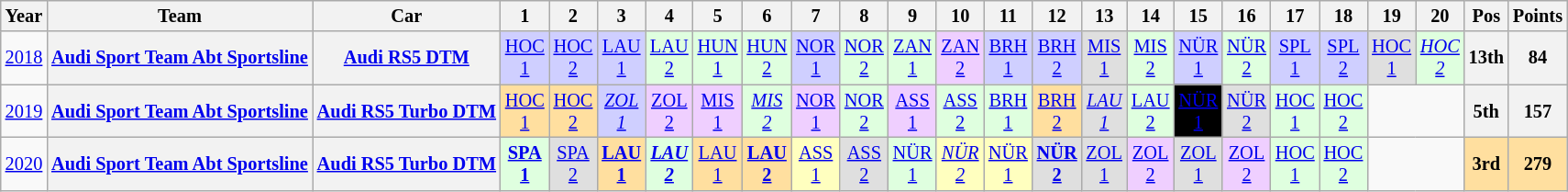<table class="wikitable" style="text-align:center; font-size:85%">
<tr>
<th>Year</th>
<th>Team</th>
<th>Car</th>
<th>1</th>
<th>2</th>
<th>3</th>
<th>4</th>
<th>5</th>
<th>6</th>
<th>7</th>
<th>8</th>
<th>9</th>
<th>10</th>
<th>11</th>
<th>12</th>
<th>13</th>
<th>14</th>
<th>15</th>
<th>16</th>
<th>17</th>
<th>18</th>
<th>19</th>
<th>20</th>
<th>Pos</th>
<th>Points</th>
</tr>
<tr>
<td><a href='#'>2018</a></td>
<th nowrap><a href='#'>Audi Sport Team Abt Sportsline</a></th>
<th nowrap><a href='#'>Audi RS5 DTM</a></th>
<td style="background:#CFCFFF;"><a href='#'>HOC<br>1</a><br></td>
<td style="background:#CFCFFF;"><a href='#'>HOC<br>2</a><br></td>
<td style="background:#CFCFFF;"><a href='#'>LAU<br>1</a><br></td>
<td style="background:#DFFFDF;"><a href='#'>LAU<br>2</a><br></td>
<td style="background:#DFFFDF;"><a href='#'>HUN<br>1</a><br></td>
<td style="background:#DFFFDF;"><a href='#'>HUN<br>2</a><br></td>
<td style="background:#CFCFFF;"><a href='#'>NOR<br>1</a><br></td>
<td style="background:#DFFFDF;"><a href='#'>NOR<br>2</a><br></td>
<td style="background:#DFFFDF;"><a href='#'>ZAN<br>1</a><br></td>
<td style="background:#EFCFFF;"><a href='#'>ZAN<br>2</a><br></td>
<td style="background:#CFCFFF;"><a href='#'>BRH<br>1</a><br></td>
<td style="background:#CFCFFF;"><a href='#'>BRH<br>2</a><br></td>
<td style="background:#DFDFDF;"><a href='#'>MIS<br>1</a><br></td>
<td style="background:#DFFFDF;"><a href='#'>MIS<br>2</a><br></td>
<td style="background:#CFCFFF;"><a href='#'>NÜR<br>1</a><br></td>
<td style="background:#DFFFDF;"><a href='#'>NÜR<br>2</a><br></td>
<td style="background:#CFCFFF;"><a href='#'>SPL<br>1</a><br></td>
<td style="background:#CFCFFF;"><a href='#'>SPL<br>2</a><br></td>
<td style="background:#DFDFDF;"><a href='#'>HOC<br>1</a><br></td>
<td style="background:#DFFFDF;"><em><a href='#'>HOC<br>2</a></em><br></td>
<th>13th</th>
<th>84</th>
</tr>
<tr>
<td><a href='#'>2019</a></td>
<th nowrap><a href='#'>Audi Sport Team Abt Sportsline</a></th>
<th nowrap><a href='#'>Audi RS5 Turbo DTM</a></th>
<td style="background:#FFDF9F;"><a href='#'>HOC<br>1</a><br></td>
<td style="background:#FFDF9F;"><a href='#'>HOC<br>2</a><br></td>
<td style="background:#CFCFFF;"><em><a href='#'>ZOL<br>1</a></em><br></td>
<td style="background:#EFCFFF;"><a href='#'>ZOL<br>2</a><br></td>
<td style="background:#EFCFFF;"><a href='#'>MIS<br>1</a><br></td>
<td style="background:#DFFFDF;"><em><a href='#'>MIS<br>2</a></em><br></td>
<td style="background:#EFCFFF;"><a href='#'>NOR<br>1</a><br></td>
<td style="background:#DFFFDF;"><a href='#'>NOR<br>2</a><br></td>
<td style="background:#EFCFFF;"><a href='#'>ASS<br>1</a><br></td>
<td style="background:#DFFFDF;"><a href='#'>ASS<br>2</a><br></td>
<td style="background:#DFFFDF;"><a href='#'>BRH<br>1</a><br></td>
<td style="background:#FFDF9F;"><a href='#'>BRH<br>2</a><br></td>
<td style="background:#DFDFDF;"><em><a href='#'>LAU<br>1</a></em><br></td>
<td style="background:#DFFFDF;"><a href='#'>LAU<br>2</a><br></td>
<td style="background:#000000; color:white"><a href='#'><span>NÜR<br>1</span></a><br></td>
<td style="background:#DFDFDF;"><a href='#'>NÜR<br>2</a><br></td>
<td style="background:#DFFFDF;"><a href='#'>HOC<br>1</a><br></td>
<td style="background:#DFFFDF;"><a href='#'>HOC<br>2</a><br></td>
<td colspan=2></td>
<th>5th</th>
<th>157</th>
</tr>
<tr>
<td><a href='#'>2020</a></td>
<th nowrap><a href='#'>Audi Sport Team Abt Sportsline</a></th>
<th nowrap><a href='#'>Audi RS5 Turbo DTM</a></th>
<td style="background:#DFFFDF;"><strong><a href='#'>SPA<br>1</a></strong><br></td>
<td style="background:#DFDFDF;"><a href='#'>SPA<br>2</a><br></td>
<td style="background:#FFDF9F;"><strong><a href='#'>LAU<br>1</a></strong><br></td>
<td style="background:#DFFFDF;"><strong><em><a href='#'>LAU<br>2</a></em></strong><br></td>
<td style="background:#FFDF9F;"><a href='#'>LAU<br>1</a> <br></td>
<td style="background:#FFDF9F;"><strong><a href='#'>LAU<br>2</a></strong><br></td>
<td style="background:#FFFFBF;"><a href='#'>ASS<br>1</a><br></td>
<td style="background:#DFDFDF;"><a href='#'>ASS<br>2</a><br></td>
<td style="background:#DFFFDF;"><a href='#'>NÜR<br>1</a><br></td>
<td style="background:#FFFFBF;"><em><a href='#'>NÜR<br>2</a></em><br></td>
<td style="background:#FFFFBF;"><a href='#'>NÜR<br>1</a><br></td>
<td style="background:#DFDFDF;"><strong><a href='#'>NÜR<br>2</a></strong><br></td>
<td style="background:#DFDFDF;"><a href='#'>ZOL<br>1</a><br></td>
<td style="background:#EFCFFF;"><a href='#'>ZOL<br>2</a><br></td>
<td style="background:#DFDFDF;"><a href='#'>ZOL<br>1</a><br></td>
<td style="background:#EFCFFF;"><a href='#'>ZOL<br>2</a><br></td>
<td style="background:#DFFFDF;"><a href='#'>HOC<br>1</a><br></td>
<td style="background:#DFFFDF;"><a href='#'>HOC<br>2</a><br></td>
<td colspan=2></td>
<th style="background:#FFDF9F;">3rd</th>
<th style="background:#FFDF9F;">279</th>
</tr>
</table>
